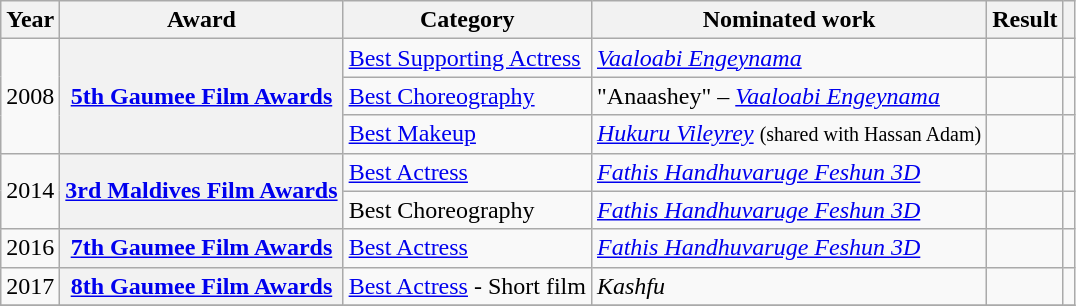<table class="wikitable plainrowheaders sortable">
<tr>
<th scope="col">Year</th>
<th scope="col">Award</th>
<th scope="col">Category</th>
<th scope="col">Nominated work</th>
<th scope="col">Result</th>
<th scope="col" class="unsortable"></th>
</tr>
<tr>
<td rowspan="3">2008</td>
<th scope="row" rowspan="3"><a href='#'>5th Gaumee Film Awards</a></th>
<td><a href='#'>Best Supporting Actress</a></td>
<td><em><a href='#'>Vaaloabi Engeynama</a></em></td>
<td></td>
<td style="text-align:center;"></td>
</tr>
<tr>
<td><a href='#'>Best Choreography</a></td>
<td>"Anaashey" – <em><a href='#'>Vaaloabi Engeynama</a></em></td>
<td></td>
<td style="text-align:center;"></td>
</tr>
<tr>
<td><a href='#'>Best Makeup</a></td>
<td><em><a href='#'>Hukuru Vileyrey</a></em> <small>(shared with Hassan Adam)</small></td>
<td></td>
<td style="text-align:center;"></td>
</tr>
<tr>
<td rowspan="2">2014</td>
<th scope="row" rowspan="2"><a href='#'>3rd Maldives Film Awards</a></th>
<td><a href='#'>Best Actress</a></td>
<td><em><a href='#'>Fathis Handhuvaruge Feshun 3D</a></em></td>
<td></td>
<td style="text-align:center;"></td>
</tr>
<tr>
<td>Best Choreography</td>
<td><em><a href='#'>Fathis Handhuvaruge Feshun 3D</a></em></td>
<td></td>
<td style="text-align:center;"></td>
</tr>
<tr>
<td>2016</td>
<th scope="row"><a href='#'>7th Gaumee Film Awards</a></th>
<td><a href='#'>Best Actress</a></td>
<td><em><a href='#'>Fathis Handhuvaruge Feshun 3D</a></em></td>
<td></td>
<td style="text-align:center;"></td>
</tr>
<tr>
<td>2017</td>
<th scope="row"><a href='#'>8th Gaumee Film Awards</a></th>
<td><a href='#'>Best Actress</a> - Short film</td>
<td><em>Kashfu</em></td>
<td></td>
<td style="text-align:center;"></td>
</tr>
<tr>
</tr>
</table>
